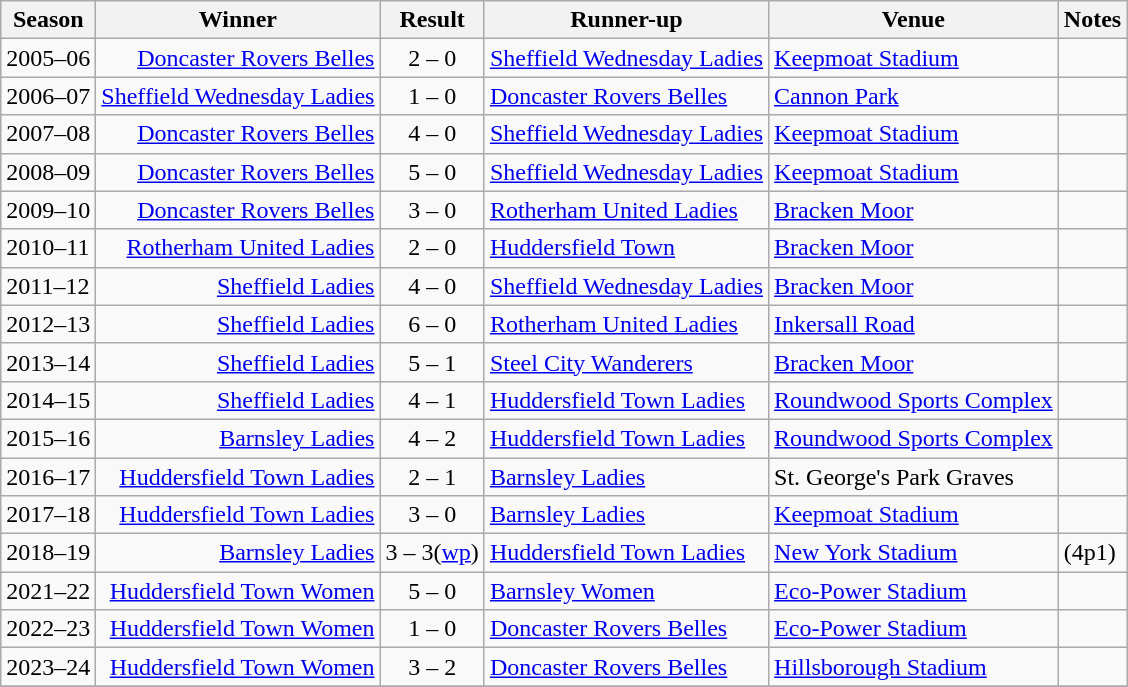<table class="wikitable">
<tr>
<th>Season</th>
<th>Winner</th>
<th>Result</th>
<th>Runner-up</th>
<th>Venue</th>
<th>Notes</th>
</tr>
<tr>
<td>2005–06</td>
<td align="right"><a href='#'>Doncaster Rovers Belles</a></td>
<td style="text-align:center;">2 – 0</td>
<td><a href='#'>Sheffield Wednesday Ladies</a></td>
<td><a href='#'>Keepmoat Stadium</a></td>
<td></td>
</tr>
<tr>
<td>2006–07</td>
<td align="right"><a href='#'>Sheffield Wednesday Ladies</a></td>
<td style="text-align:center;">1 – 0</td>
<td><a href='#'>Doncaster Rovers Belles</a></td>
<td><a href='#'>Cannon Park</a></td>
<td></td>
</tr>
<tr>
<td>2007–08</td>
<td align="right"><a href='#'>Doncaster Rovers Belles</a></td>
<td style="text-align:center;">4 – 0</td>
<td><a href='#'>Sheffield Wednesday Ladies</a></td>
<td><a href='#'>Keepmoat Stadium</a></td>
<td></td>
</tr>
<tr>
<td>2008–09</td>
<td align="right"><a href='#'>Doncaster Rovers Belles</a></td>
<td style="text-align:center;">5 – 0</td>
<td><a href='#'>Sheffield Wednesday Ladies</a></td>
<td><a href='#'>Keepmoat Stadium</a></td>
<td></td>
</tr>
<tr>
<td>2009–10</td>
<td align="right"><a href='#'>Doncaster Rovers Belles</a></td>
<td style="text-align:center;">3 – 0</td>
<td><a href='#'>Rotherham United Ladies</a></td>
<td><a href='#'>Bracken Moor</a></td>
<td></td>
</tr>
<tr>
<td>2010–11</td>
<td align="right"><a href='#'>Rotherham United Ladies</a></td>
<td style="text-align:center;">2 – 0</td>
<td><a href='#'>Huddersfield Town</a></td>
<td><a href='#'>Bracken Moor</a></td>
<td></td>
</tr>
<tr>
<td>2011–12</td>
<td align="right"><a href='#'>Sheffield Ladies</a></td>
<td style="text-align:center;">4 – 0</td>
<td><a href='#'>Sheffield Wednesday Ladies</a></td>
<td><a href='#'>Bracken Moor</a></td>
<td></td>
</tr>
<tr>
<td>2012–13</td>
<td align="right"><a href='#'>Sheffield Ladies</a></td>
<td style="text-align:center;">6 – 0</td>
<td><a href='#'>Rotherham United Ladies</a></td>
<td><a href='#'>Inkersall Road</a></td>
<td></td>
</tr>
<tr>
<td>2013–14</td>
<td align="right"><a href='#'>Sheffield Ladies</a></td>
<td style="text-align:center;">5 – 1</td>
<td><a href='#'>Steel City Wanderers</a></td>
<td><a href='#'>Bracken Moor</a></td>
<td></td>
</tr>
<tr>
<td>2014–15</td>
<td align="right"><a href='#'>Sheffield Ladies</a></td>
<td style="text-align:center;">4 – 1</td>
<td><a href='#'>Huddersfield Town Ladies</a></td>
<td><a href='#'>Roundwood Sports Complex</a></td>
<td></td>
</tr>
<tr>
<td>2015–16</td>
<td align="right"><a href='#'>Barnsley Ladies</a></td>
<td style="text-align:center;">4 – 2</td>
<td><a href='#'>Huddersfield Town Ladies</a></td>
<td><a href='#'>Roundwood Sports Complex</a></td>
<td></td>
</tr>
<tr>
<td>2016–17</td>
<td align="right"><a href='#'>Huddersfield Town Ladies</a></td>
<td style="text-align:center;">2 – 1</td>
<td><a href='#'>Barnsley Ladies</a></td>
<td>St. George's Park Graves</td>
<td></td>
</tr>
<tr>
<td>2017–18</td>
<td align="right"><a href='#'>Huddersfield Town Ladies</a></td>
<td style="text-align:center;">3 – 0</td>
<td><a href='#'>Barnsley Ladies</a></td>
<td><a href='#'>Keepmoat Stadium</a></td>
<td></td>
</tr>
<tr>
<td>2018–19</td>
<td align="right"><a href='#'>Barnsley Ladies</a></td>
<td style="text-align:center;">3 – 3(<a href='#'>wp</a>)</td>
<td><a href='#'>Huddersfield Town Ladies</a></td>
<td><a href='#'>New York Stadium</a></td>
<td>(4p1)</td>
</tr>
<tr>
<td>2021–22</td>
<td align="right"><a href='#'>Huddersfield Town Women</a></td>
<td style="text-align:center;">5 – 0</td>
<td><a href='#'>Barnsley Women</a></td>
<td><a href='#'>Eco-Power Stadium</a></td>
<td></td>
</tr>
<tr>
<td>2022–23</td>
<td align="right"><a href='#'>Huddersfield Town Women</a></td>
<td style="text-align:center;">1 – 0</td>
<td><a href='#'>Doncaster Rovers Belles</a></td>
<td><a href='#'>Eco-Power Stadium</a></td>
<td></td>
</tr>
<tr>
<td>2023–24</td>
<td align="right"><a href='#'>Huddersfield Town Women</a></td>
<td style="text-align:center;">3 – 2</td>
<td><a href='#'>Doncaster Rovers Belles</a></td>
<td><a href='#'>Hillsborough Stadium</a></td>
<td></td>
</tr>
<tr>
</tr>
</table>
